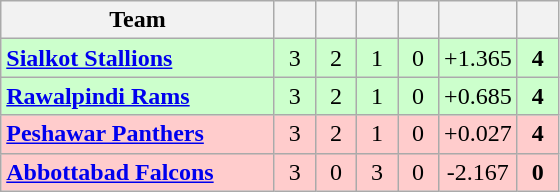<table class="wikitable sortable" style="text-align:center">
<tr>
<th style="width:175px;">Team</th>
<th style="width:20px;"></th>
<th style="width:20px;"></th>
<th style="width:20px;"></th>
<th style="width:20px;"></th>
<th style="width:45px;"></th>
<th style="width:20px;"></th>
</tr>
<tr style="background:#cfc">
<td style="text-align:left"><strong><a href='#'>Sialkot Stallions</a></strong></td>
<td>3</td>
<td>2</td>
<td>1</td>
<td>0</td>
<td>+1.365</td>
<td><strong>4</strong></td>
</tr>
<tr style="background:#cfc">
<td style="text-align:left"><strong><a href='#'>Rawalpindi Rams</a></strong></td>
<td>3</td>
<td>2</td>
<td>1</td>
<td>0</td>
<td>+0.685</td>
<td><strong>4</strong></td>
</tr>
<tr style="background:#fcc">
<td style="text-align:left"><strong><a href='#'>Peshawar Panthers</a></strong></td>
<td>3</td>
<td>2</td>
<td>1</td>
<td>0</td>
<td>+0.027</td>
<td><strong>4</strong></td>
</tr>
<tr style="background:#fcc">
<td style="text-align:left"><strong><a href='#'>Abbottabad Falcons</a></strong></td>
<td>3</td>
<td>0</td>
<td>3</td>
<td>0</td>
<td>-2.167</td>
<td><strong>0</strong></td>
</tr>
</table>
